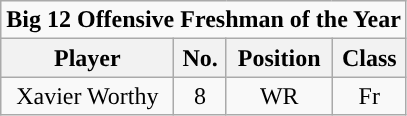<table class="wikitable" style="text-align:center">
<tr>
<td colspan="5"><strong>Big 12 Offensive Freshman of the Year</strong></td>
</tr>
<tr>
<th>Player</th>
<th>No.</th>
<th>Position</th>
<th>Class</th>
</tr>
<tr>
<td>Xavier Worthy</td>
<td>8</td>
<td>WR</td>
<td>Fr</td>
</tr>
</table>
